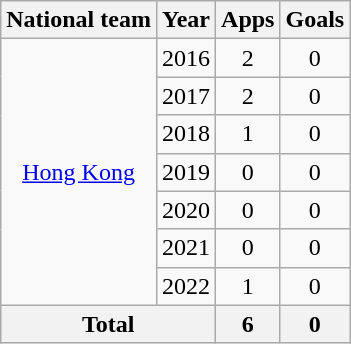<table class="wikitable" style="text-align:center">
<tr>
<th>National team</th>
<th>Year</th>
<th>Apps</th>
<th>Goals</th>
</tr>
<tr>
<td rowspan="7"><a href='#'>Hong Kong</a></td>
<td>2016</td>
<td>2</td>
<td>0</td>
</tr>
<tr>
<td>2017</td>
<td>2</td>
<td>0</td>
</tr>
<tr>
<td>2018</td>
<td>1</td>
<td>0</td>
</tr>
<tr>
<td>2019</td>
<td>0</td>
<td>0</td>
</tr>
<tr>
<td>2020</td>
<td>0</td>
<td>0</td>
</tr>
<tr>
<td>2021</td>
<td>0</td>
<td>0</td>
</tr>
<tr>
<td>2022</td>
<td>1</td>
<td>0</td>
</tr>
<tr>
<th colspan=2>Total</th>
<th>6</th>
<th>0</th>
</tr>
</table>
